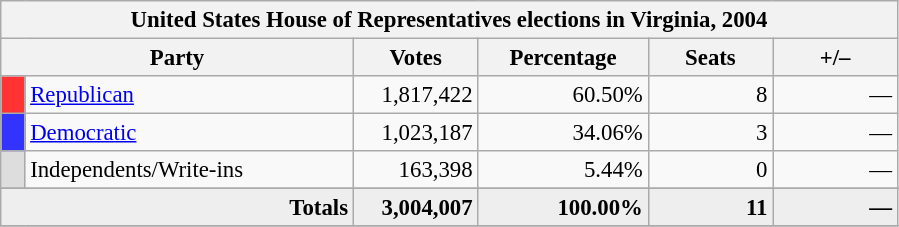<table class="wikitable" style="font-size: 95%;">
<tr>
<th colspan="6">United States House of Representatives elections in Virginia, 2004</th>
</tr>
<tr>
<th colspan=2 style="width: 15em">Party</th>
<th style="width: 5em">Votes</th>
<th style="width: 7em">Percentage</th>
<th style="width: 5em">Seats</th>
<th style="width: 5em">+/–</th>
</tr>
<tr>
<th style="background-color:#FF3333; width: 3px"></th>
<td style="width: 130px"><a href='#'>Republican</a></td>
<td align="right">1,817,422</td>
<td align="right">60.50%</td>
<td align="right">8</td>
<td align="right">—</td>
</tr>
<tr>
<th style="background-color:#3333FF; width: 3px"></th>
<td style="width: 130px"><a href='#'>Democratic</a></td>
<td align="right">1,023,187</td>
<td align="right">34.06%</td>
<td align="right">3</td>
<td align="right">—</td>
</tr>
<tr>
<th style="background-color:#DDDDDD; width: 3px"></th>
<td style="width: 130px">Independents/Write-ins</td>
<td align="right">163,398</td>
<td align="right">5.44%</td>
<td align="right">0</td>
<td align="right">—</td>
</tr>
<tr>
</tr>
<tr bgcolor="#EEEEEE">
<td colspan="2" align="right"><strong>Totals</strong></td>
<td align="right"><strong>3,004,007</strong></td>
<td align="right"><strong>100.00%</strong></td>
<td align="right"><strong>11</strong></td>
<td align="right"><strong>—</strong></td>
</tr>
<tr bgcolor="#EEEEEE">
</tr>
</table>
